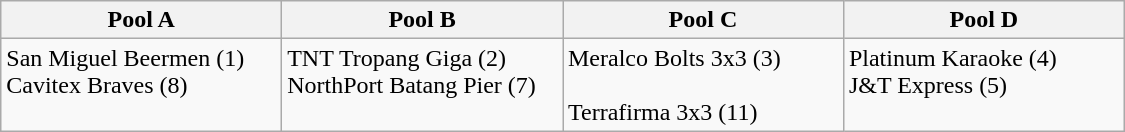<table class=wikitable width=750>
<tr>
<th width=25%>Pool A</th>
<th width=25%>Pool B</th>
<th width=25%>Pool C</th>
<th width=25%>Pool D</th>
</tr>
<tr valign=top>
<td>San Miguel Beermen (1) <br> Cavitex Braves (8) <br> </td>
<td>TNT Tropang Giga (2) <br> NorthPort Batang Pier (7) <br> </td>
<td>Meralco Bolts 3x3 (3) <br>  <br> Terrafirma 3x3 (11)</td>
<td>Platinum Karaoke (4) <br> J&T Express (5) <br> </td>
</tr>
</table>
